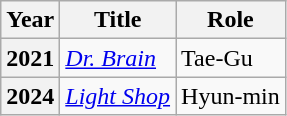<table class="wikitable plainrowheaders">
<tr>
<th scope="col">Year</th>
<th scope="col">Title</th>
<th scope="col">Role</th>
</tr>
<tr>
<th scope="row">2021</th>
<td><em><a href='#'>Dr. Brain</a></em></td>
<td>Tae-Gu</td>
</tr>
<tr>
<th scope="row">2024</th>
<td><em><a href='#'>Light Shop</a></em></td>
<td>Hyun-min</td>
</tr>
</table>
